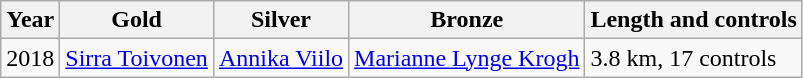<table class="wikitable">
<tr>
<th>Year</th>
<th>Gold</th>
<th>Silver</th>
<th>Bronze</th>
<th>Length and controls</th>
</tr>
<tr>
<td>2018</td>
<td> <a href='#'>Sirra Toivonen</a></td>
<td> <a href='#'>Annika Viilo</a></td>
<td> <a href='#'>Marianne Lynge Krogh</a></td>
<td>3.8 km, 17 controls</td>
</tr>
</table>
